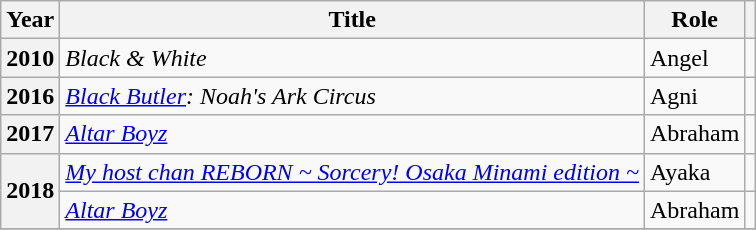<table class="wikitable sortable plainrowheaders">
<tr>
<th scope="col">Year</th>
<th scope="col">Title</th>
<th scope="col">Role</th>
<th scope="col" class="unsortable"></th>
</tr>
<tr>
<th scope="row">2010</th>
<td><em>Black & White</em></td>
<td>Angel</td>
</tr>
<tr>
<th scope="row">2016</th>
<td><em><a href='#'>Black Butler</a>: Noah's Ark Circus</em></td>
<td>Agni</td>
<td></td>
</tr>
<tr>
<th scope="row">2017</th>
<td><em><a href='#'>Altar Boyz</a></em></td>
<td>Abraham</td>
<td></td>
</tr>
<tr>
<th scope="row" rowspan="2">2018</th>
<td><em><a href='#'>My host chan REBORN ~ Sorcery! Osaka Minami edition ~</a></em></td>
<td>Ayaka</td>
<td></td>
</tr>
<tr>
<td><em><a href='#'>Altar Boyz</a></em></td>
<td>Abraham</td>
<td></td>
</tr>
<tr>
</tr>
</table>
